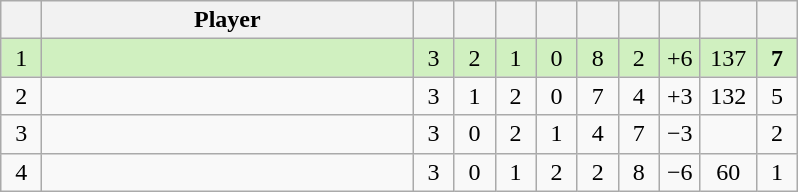<table class="wikitable" style="text-align:center; margin: 1em auto 1em auto, align:left">
<tr>
<th width=20></th>
<th width=240>Player</th>
<th width=20></th>
<th width=20></th>
<th width=20></th>
<th width=20></th>
<th width=20></th>
<th width=20></th>
<th width=20></th>
<th width=30></th>
<th width=20></th>
</tr>
<tr style="background:#D0F0C0;">
<td>1</td>
<td align=left></td>
<td>3</td>
<td>2</td>
<td>1</td>
<td>0</td>
<td>8</td>
<td>2</td>
<td>+6</td>
<td>137</td>
<td><strong>7</strong></td>
</tr>
<tr style=>
<td>2</td>
<td align=left></td>
<td>3</td>
<td>1</td>
<td>2</td>
<td>0</td>
<td>7</td>
<td>4</td>
<td>+3</td>
<td>132</td>
<td>5</td>
</tr>
<tr style=>
<td>3</td>
<td align=left></td>
<td>3</td>
<td>0</td>
<td>2</td>
<td>1</td>
<td>4</td>
<td>7</td>
<td>−3</td>
<td></td>
<td>2</td>
</tr>
<tr style=>
<td>4</td>
<td align=left></td>
<td>3</td>
<td>0</td>
<td>1</td>
<td>2</td>
<td>2</td>
<td>8</td>
<td>−6</td>
<td>60</td>
<td>1</td>
</tr>
</table>
